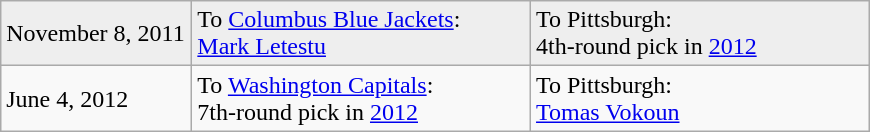<table class="wikitable" style="border:1px solid #999999; width:580px;">
<tr bgcolor="eeeeee">
<td style="width:22%;">November 8, 2011</td>
<td style="width:39%;" valign="top">To <a href='#'>Columbus Blue Jackets</a>:<br><a href='#'>Mark Letestu</a></td>
<td style="width:39%;" valign="top">To Pittsburgh:<br>4th-round pick in <a href='#'>2012</a></td>
</tr>
<tr>
<td style="width:22%;">June 4, 2012</td>
<td style="width:39%;" valign="top">To <a href='#'>Washington Capitals</a>:<br>7th-round pick in <a href='#'>2012</a></td>
<td style="width:39%;" valign="top">To Pittsburgh:<br><a href='#'>Tomas Vokoun</a></td>
</tr>
</table>
